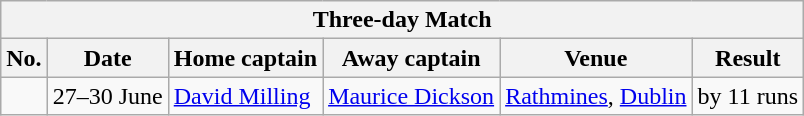<table class="wikitable">
<tr>
<th colspan="9">Three-day Match</th>
</tr>
<tr>
<th>No.</th>
<th>Date</th>
<th>Home captain</th>
<th>Away captain</th>
<th>Venue</th>
<th>Result</th>
</tr>
<tr>
<td></td>
<td>27–30 June</td>
<td><a href='#'>David Milling</a></td>
<td><a href='#'>Maurice Dickson</a></td>
<td><a href='#'>Rathmines</a>, <a href='#'>Dublin</a></td>
<td> by 11 runs</td>
</tr>
</table>
